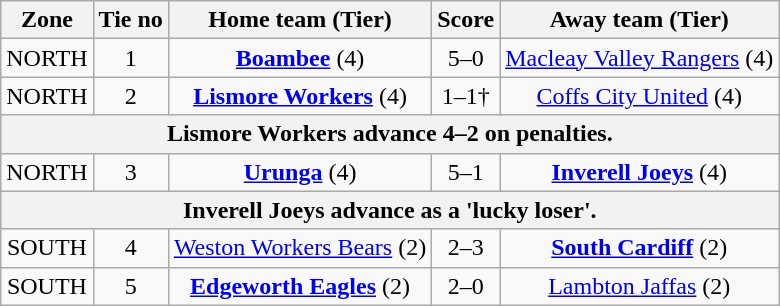<table class="wikitable" style="text-align:center">
<tr>
<th>Zone</th>
<th>Tie no</th>
<th>Home team (Tier)</th>
<th>Score</th>
<th>Away team (Tier)</th>
</tr>
<tr>
<td>NORTH</td>
<td>1</td>
<td><strong><a href='#'>Boambee</a></strong> (4)</td>
<td>5–0</td>
<td><a href='#'>Macleay Valley Rangers</a> (4)</td>
</tr>
<tr>
<td>NORTH</td>
<td>2</td>
<td><strong><a href='#'>Lismore Workers</a></strong> (4)</td>
<td>1–1†</td>
<td><a href='#'>Coffs City United</a> (4)</td>
</tr>
<tr>
<th colspan=5>Lismore Workers advance 4–2 on penalties.</th>
</tr>
<tr>
<td>NORTH</td>
<td>3</td>
<td><strong><a href='#'>Urunga</a></strong> (4)</td>
<td>5–1</td>
<td><strong><a href='#'>Inverell Joeys</a></strong> (4)</td>
</tr>
<tr>
<th colspan=5>Inverell Joeys advance as a 'lucky loser'.</th>
</tr>
<tr>
<td>SOUTH</td>
<td>4</td>
<td><a href='#'>Weston Workers Bears</a> (2)</td>
<td>2–3</td>
<td><strong><a href='#'>South Cardiff</a></strong> (2)</td>
</tr>
<tr>
<td>SOUTH</td>
<td>5</td>
<td><strong><a href='#'>Edgeworth Eagles</a></strong> (2)</td>
<td>2–0</td>
<td><a href='#'>Lambton Jaffas</a> (2)</td>
</tr>
</table>
